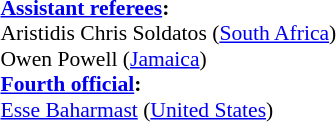<table width=100% style="font-size: 90%">
<tr>
<td><br><strong><a href='#'>Assistant referees</a>:</strong>
<br>Aristidis Chris Soldatos (<a href='#'>South Africa</a>)
<br>Owen Powell (<a href='#'>Jamaica</a>)
<br><strong><a href='#'>Fourth official</a>:</strong>
<br><a href='#'>Esse Baharmast</a> (<a href='#'>United States</a>)</td>
</tr>
</table>
